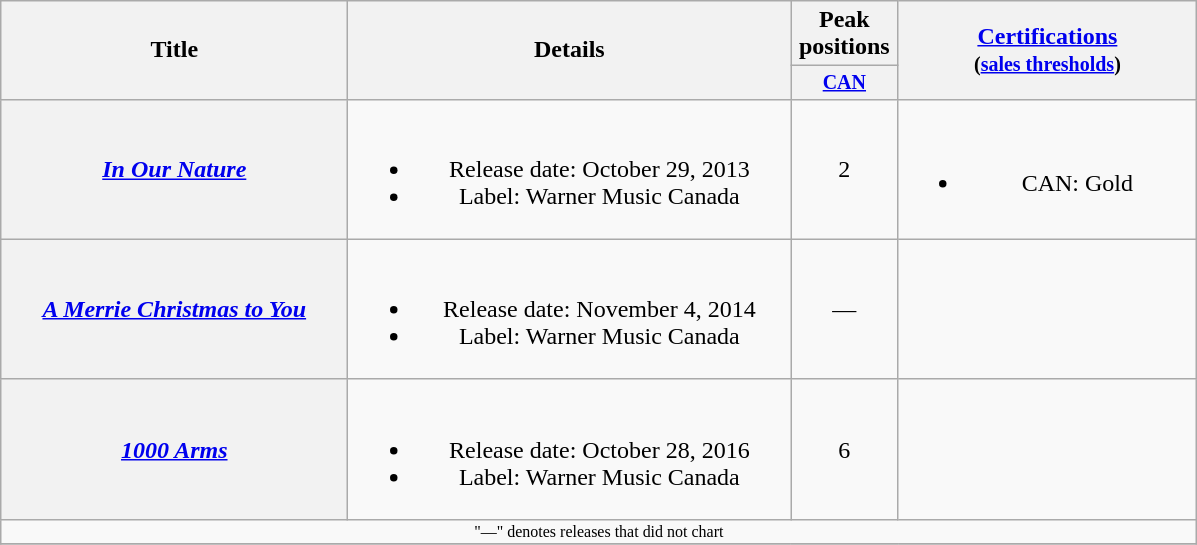<table class="wikitable plainrowheaders" style="text-align:center;">
<tr>
<th rowspan="2" style="width:14em;">Title</th>
<th rowspan="2" style="width:18em;">Details</th>
<th colspan="1">Peak positions</th>
<th rowspan="2" style="width:12em;"><a href='#'>Certifications</a><br><small>(<a href='#'>sales thresholds</a>)</small></th>
</tr>
<tr style="font-size:smaller;">
<th width="65"><a href='#'>CAN</a></th>
</tr>
<tr>
<th scope="row"><em><a href='#'>In Our Nature</a></em></th>
<td><br><ul><li>Release date: October 29, 2013</li><li>Label: Warner Music Canada</li></ul></td>
<td>2</td>
<td><br><ul><li>CAN: Gold</li></ul></td>
</tr>
<tr>
<th scope="row"><em><a href='#'>A Merrie Christmas to You</a></em></th>
<td><br><ul><li>Release date: November 4, 2014</li><li>Label: Warner Music Canada</li></ul></td>
<td>—</td>
<td></td>
</tr>
<tr>
<th scope="row"><em><a href='#'>1000 Arms</a></em></th>
<td><br><ul><li>Release date: October 28, 2016</li><li>Label: Warner Music Canada</li></ul></td>
<td>6<br></td>
</tr>
<tr>
<td colspan="5" style="font-size:8pt">"—" denotes releases that did not chart</td>
</tr>
<tr>
</tr>
</table>
